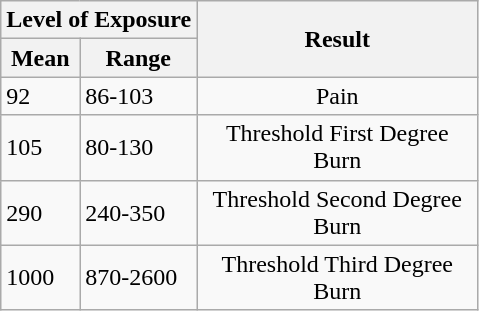<table class="wikitable">
<tr>
<th colspan="2">Level of Exposure</th>
<th rowspan="2" width="180px">Result</th>
</tr>
<tr>
<th>Mean</th>
<th>Range</th>
</tr>
<tr>
<td>92</td>
<td>86-103</td>
<td align="center">Pain</td>
</tr>
<tr>
<td>105</td>
<td>80-130</td>
<td align="center">Threshold First Degree Burn</td>
</tr>
<tr>
<td>290</td>
<td>240-350</td>
<td align="center">Threshold Second Degree Burn</td>
</tr>
<tr>
<td>1000</td>
<td>870-2600</td>
<td align="center">Threshold Third Degree Burn</td>
</tr>
</table>
